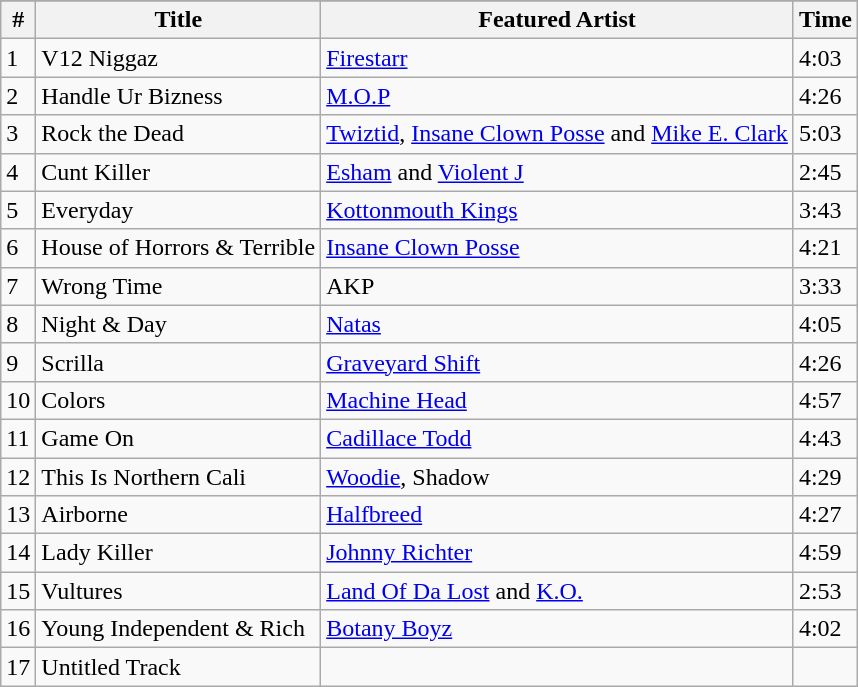<table class="wikitable">
<tr>
</tr>
<tr>
<th align="center">#</th>
<th align="center">Title</th>
<th align="center">Featured Artist</th>
<th align="center">Time</th>
</tr>
<tr>
<td>1</td>
<td>V12 Niggaz</td>
<td><a href='#'>Firestarr</a></td>
<td>4:03</td>
</tr>
<tr>
<td>2</td>
<td>Handle Ur Bizness</td>
<td><a href='#'>M.O.P</a></td>
<td>4:26</td>
</tr>
<tr>
<td>3</td>
<td>Rock the Dead</td>
<td><a href='#'>Twiztid</a>, <a href='#'>Insane Clown Posse</a> and <a href='#'>Mike E. Clark</a></td>
<td>5:03</td>
</tr>
<tr>
<td>4</td>
<td>Cunt Killer</td>
<td><a href='#'>Esham</a> and <a href='#'>Violent J</a></td>
<td>2:45</td>
</tr>
<tr>
<td>5</td>
<td>Everyday</td>
<td><a href='#'>Kottonmouth Kings</a></td>
<td>3:43</td>
</tr>
<tr>
<td>6</td>
<td>House of Horrors & Terrible</td>
<td><a href='#'>Insane Clown Posse</a></td>
<td>4:21</td>
</tr>
<tr>
<td>7</td>
<td>Wrong Time</td>
<td>AKP</td>
<td>3:33</td>
</tr>
<tr>
<td>8</td>
<td>Night & Day</td>
<td><a href='#'>Natas</a></td>
<td>4:05</td>
</tr>
<tr>
<td>9</td>
<td>Scrilla</td>
<td><a href='#'>Graveyard Shift</a></td>
<td>4:26</td>
</tr>
<tr>
<td>10</td>
<td>Colors</td>
<td><a href='#'>Machine Head</a></td>
<td>4:57</td>
</tr>
<tr>
<td>11</td>
<td>Game On</td>
<td><a href='#'>Cadillace Todd</a></td>
<td>4:43</td>
</tr>
<tr>
<td>12</td>
<td>This Is Northern Cali</td>
<td><a href='#'>Woodie</a>, Shadow</td>
<td>4:29</td>
</tr>
<tr>
<td>13</td>
<td>Airborne</td>
<td><a href='#'>Halfbreed</a></td>
<td>4:27</td>
</tr>
<tr>
<td>14</td>
<td>Lady Killer</td>
<td><a href='#'>Johnny Richter</a></td>
<td>4:59</td>
</tr>
<tr>
<td>15</td>
<td>Vultures</td>
<td><a href='#'>Land Of Da Lost</a> and <a href='#'>K.O.</a></td>
<td>2:53</td>
</tr>
<tr>
<td>16</td>
<td>Young Independent & Rich</td>
<td><a href='#'>Botany Boyz</a></td>
<td>4:02</td>
</tr>
<tr>
<td>17</td>
<td>Untitled Track</td>
<td></td>
<td></td>
</tr>
</table>
